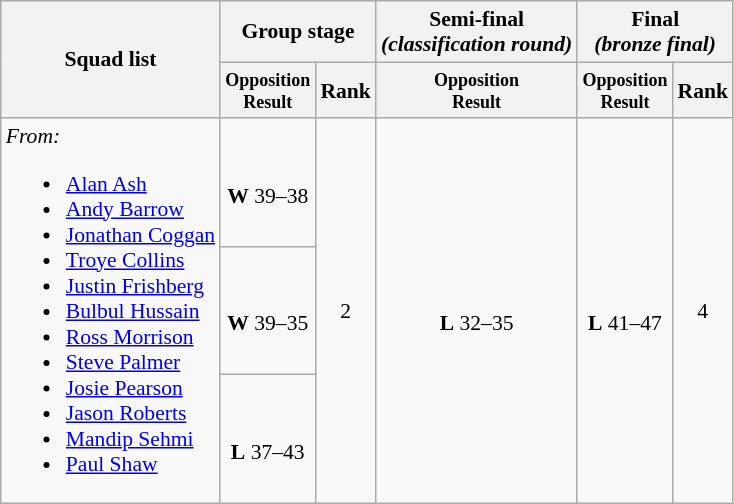<table class=wikitable style="font-size:90%">
<tr>
<th rowspan="2">Squad list</th>
<th colspan="2">Group stage</th>
<th>Semi-final<br><em>(classification round)</em></th>
<th colspan="2">Final<br><em>(bronze final)</em></th>
</tr>
<tr>
<th style="line-height:1em"><small>Opposition<br>Result</small></th>
<th>Rank</th>
<th style="line-height:1em"><small>Opposition<br>Result</small></th>
<th style="line-height:1em"><small>Opposition<br>Result</small></th>
<th>Rank</th>
</tr>
<tr>
<td rowspan="3"><em>From:</em><br><ul><li><a href='#'>Alan Ash</a></li><li><a href='#'>Andy Barrow</a></li><li><a href='#'>Jonathan Coggan</a></li><li><a href='#'>Troye Collins</a></li><li><a href='#'>Justin Frishberg</a></li><li><a href='#'>Bulbul Hussain</a></li><li><a href='#'>Ross Morrison</a></li><li><a href='#'>Steve Palmer</a></li><li><a href='#'>Josie Pearson</a></li><li><a href='#'>Jason Roberts</a></li><li><a href='#'>Mandip Sehmi</a></li><li><a href='#'>Paul Shaw</a></li></ul></td>
<td align="center"> <br><br><strong>W</strong> 39–38<br> </td>
<td rowspan="3" align="center">2</td>
<td rowspan="3" align="center"><br><strong>L</strong> 32–35</td>
<td rowspan="3" align="center"><em></em><br><strong>L</strong> 41–47</td>
<td rowspan="3" align="center">4</td>
</tr>
<tr>
<td align="center"> <br><br><strong>W</strong> 39–35<br> </td>
</tr>
<tr>
<td align="center"> <br><br><strong>L</strong> 37–43<br> </td>
</tr>
</table>
